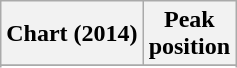<table class="wikitable">
<tr>
<th>Chart (2014)</th>
<th>Peak<br>position</th>
</tr>
<tr>
</tr>
<tr>
</tr>
</table>
